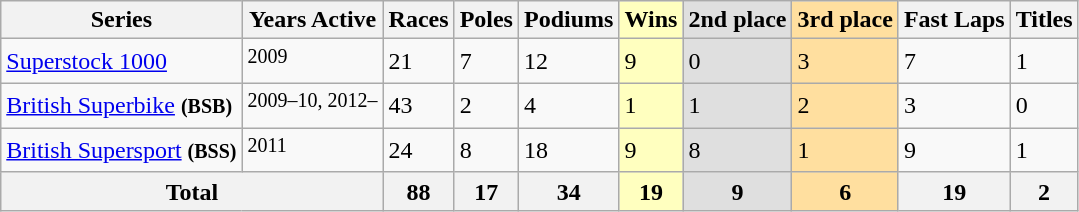<table class="wikitable">
<tr>
<th colspan=2>Series</th>
<th>Years Active</th>
<th>Races</th>
<th>Poles</th>
<th>Podiums</th>
<td style="background:#ffffbf;"><strong>Wins</strong></td>
<td style="background:#DFDFDF;"><strong>2nd place</strong></td>
<td style="background:#FFDF9F;"><strong>3rd place</strong></td>
<th>Fast Laps</th>
<th>Titles</th>
</tr>
<tr>
<td colspan=2><a href='#'>Superstock 1000</a></td>
<td><sup>2009</sup></td>
<td>21</td>
<td>7</td>
<td>12</td>
<td style="background:#FFFFBF;">9</td>
<td style="background:#DFDFDF;">0</td>
<td style="background:#FFDF9F;">3</td>
<td>7</td>
<td>1</td>
</tr>
<tr>
<td colspan=2><a href='#'>British Superbike</a> <small><strong>(BSB)</strong></small></td>
<td><sup>2009–10, 2012–</sup></td>
<td>43</td>
<td>2</td>
<td>4</td>
<td style="background:#FFFFBF;">1</td>
<td style="background:#DFDFDF;">1</td>
<td style="background:#FFDF9F;">2</td>
<td>3</td>
<td>0</td>
</tr>
<tr>
<td colspan=2><a href='#'>British Supersport</a> <small><strong>(BSS)</strong></small></td>
<td><sup>2011</sup></td>
<td>24</td>
<td>8</td>
<td>18</td>
<td style="background:#FFFFBF;">9</td>
<td style="background:#DFDFDF;">8</td>
<td style="background:#FFDF9F;">1</td>
<td>9</td>
<td>1</td>
</tr>
<tr>
<th colspan=3>Total</th>
<th>88</th>
<th>17</th>
<th>34</th>
<th style="background:#FFFFBF;">19</th>
<th style="background:#DFDFDF;">9</th>
<th style="background:#FFDF9F;">6</th>
<th>19</th>
<th>2</th>
</tr>
</table>
